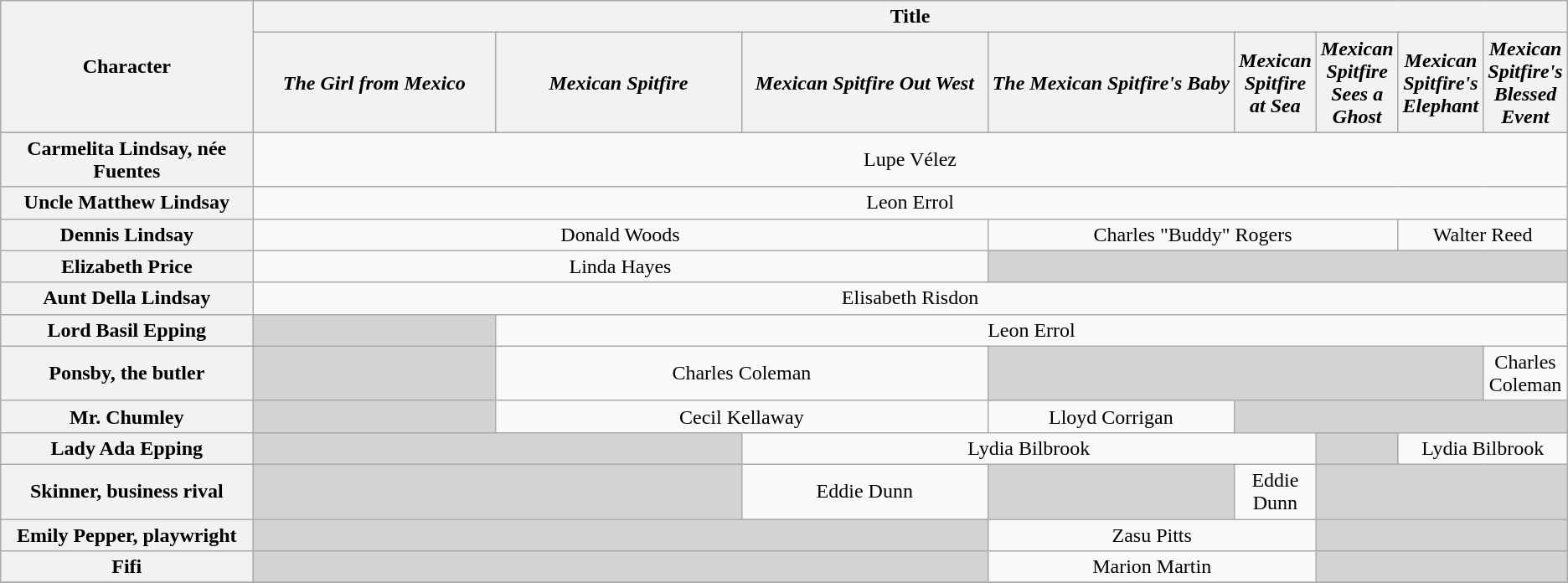<table class="wikitable" style="text-align:center;">
<tr>
<th rowspan="2" style="width:20%;">Character</th>
<th colspan=8>Title</th>
</tr>
<tr>
<th style="width:20%;"><em>The Girl from Mexico</em></th>
<th style="width:20%;"><em>Mexican Spitfire</em></th>
<th style="width:20%;"><em>Mexican Spitfire Out West</em></th>
<th style="width:20%;"><em>The Mexican Spitfire's Baby</em></th>
<th style="width:20%;"><em>Mexican Spitfire at Sea</em></th>
<th style="width:20%;"><em>Mexican Spitfire Sees a Ghost</em></th>
<th style="width:20%;"><em>Mexican Spitfire's Elephant</em></th>
<th style="width:20%;"><em>Mexican Spitfire's Blessed Event</em></th>
</tr>
<tr>
</tr>
<tr>
<th>Carmelita Lindsay, née Fuentes</th>
<td colspan="8">Lupe Vélez</td>
</tr>
<tr>
<th>Uncle Matthew Lindsay</th>
<td colspan="8">Leon Errol</td>
</tr>
<tr>
<th>Dennis Lindsay</th>
<td colspan="3">Donald Woods</td>
<td colspan="3">Charles "Buddy" Rogers</td>
<td colspan="2">Walter Reed</td>
</tr>
<tr>
<th>Elizabeth Price</th>
<td colspan="3">Linda Hayes</td>
<td style="background:#d3d3d3;" colspan=5></td>
</tr>
<tr>
<th>Aunt Della Lindsay</th>
<td colspan="8">Elisabeth Risdon</td>
</tr>
<tr>
<th>Lord Basil Epping</th>
<td style="background:#d3d3d3;" colspan=1></td>
<td colspan="7">Leon Errol</td>
</tr>
<tr>
<th>Ponsby, the butler</th>
<td style="background:#d3d3d3;" colspan=1></td>
<td colspan="2">Charles Coleman</td>
<td style="background:#d3d3d3;" colspan=4></td>
<td colspan="2">Charles Coleman</td>
</tr>
<tr>
<th>Mr. Chumley</th>
<td style="background:#d3d3d3;" colspan=1></td>
<td colspan="2">Cecil Kellaway</td>
<td colspan="1">Lloyd Corrigan</td>
<td style="background:#d3d3d3;" colspan=4></td>
</tr>
<tr>
<th>Lady Ada Epping</th>
<td style="background:#d3d3d3;" colspan=2></td>
<td colspan="3">Lydia Bilbrook</td>
<td style="background:#d3d3d3;" colspan=1></td>
<td colspan="2">Lydia Bilbrook</td>
</tr>
<tr>
<th>Skinner, business rival</th>
<td style="background:#d3d3d3;" colspan=2></td>
<td colspan="1">Eddie Dunn</td>
<td style="background:#d3d3d3;" colspan=1></td>
<td colspan="1">Eddie Dunn</td>
<td style="background:#d3d3d3;" colspan=3></td>
</tr>
<tr>
<th>Emily Pepper, playwright</th>
<td style="background: #D3D3D3;" colspan=3></td>
<td colspan="2">Zasu Pitts</td>
<td style="background: #D3D3D3;" colspan=3></td>
</tr>
<tr>
<th>Fifi</th>
<td style="background: #D3D3D3;" colspan=3></td>
<td colspan="2">Marion Martin</td>
<td style="background: #D3D3D3;" colspan=3></td>
</tr>
<tr>
</tr>
</table>
